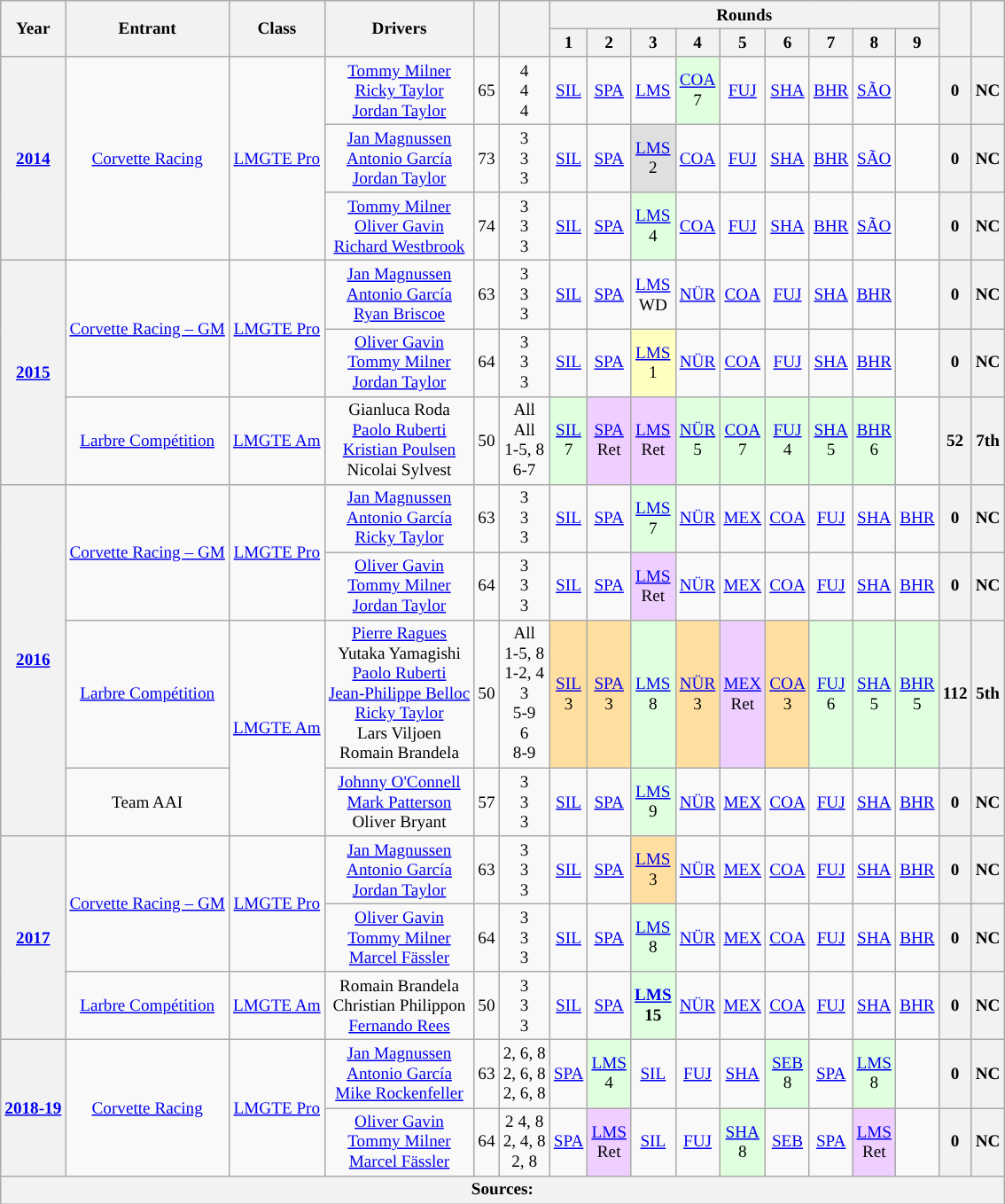<table class="wikitable" style="text-align:center; font-size:80%">
<tr>
<th rowspan="2">Year</th>
<th rowspan="2">Entrant</th>
<th rowspan="2">Class</th>
<th rowspan="2">Drivers</th>
<th rowspan="2"></th>
<th rowspan="2"></th>
<th colspan="9">Rounds</th>
<th rowspan="2" scope="col"></th>
<th rowspan="2" scope="col"></th>
</tr>
<tr>
<th scope="col">1</th>
<th scope="col">2</th>
<th scope="col">3</th>
<th scope="col">4</th>
<th scope="col">5</th>
<th scope="col">6</th>
<th scope="col">7</th>
<th scope="col">8</th>
<th scope="col">9</th>
</tr>
<tr>
<th rowspan="3"><a href='#'>2014</a></th>
<td rowspan="3"> <a href='#'>Corvette Racing</a></td>
<td rowspan="3"><a href='#'>LMGTE Pro</a></td>
<td> <a href='#'>Tommy Milner</a><br> <a href='#'>Ricky Taylor</a><br> <a href='#'>Jordan Taylor</a></td>
<td>65</td>
<td>4<br>4<br>4</td>
<td><a href='#'>SIL</a></td>
<td><a href='#'>SPA</a></td>
<td><a href='#'>LMS</a></td>
<td style="background:#DFFFDF;"><a href='#'>COA</a><br>7</td>
<td><a href='#'>FUJ</a></td>
<td><a href='#'>SHA</a></td>
<td><a href='#'>BHR</a></td>
<td><a href='#'>SÃO</a></td>
<td></td>
<th>0</th>
<th>NC</th>
</tr>
<tr>
<td> <a href='#'>Jan Magnussen</a><br> <a href='#'>Antonio García</a><br> <a href='#'>Jordan Taylor</a></td>
<td>73</td>
<td>3<br>3<br>3</td>
<td><a href='#'>SIL</a></td>
<td><a href='#'>SPA</a></td>
<td style="background:#DFDFDF;”"><a href='#'>LMS</a><br>2</td>
<td><a href='#'>COA</a></td>
<td><a href='#'>FUJ</a></td>
<td><a href='#'>SHA</a></td>
<td><a href='#'>BHR</a></td>
<td><a href='#'>SÃO</a></td>
<td></td>
<th>0</th>
<th>NC</th>
</tr>
<tr>
<td> <a href='#'>Tommy Milner</a><br> <a href='#'>Oliver Gavin</a><br> <a href='#'>Richard Westbrook</a></td>
<td>74</td>
<td>3<br>3<br>3</td>
<td><a href='#'>SIL</a></td>
<td><a href='#'>SPA</a></td>
<td style="background:#DFFFDF;"><a href='#'>LMS</a><br>4</td>
<td><a href='#'>COA</a></td>
<td><a href='#'>FUJ</a></td>
<td><a href='#'>SHA</a></td>
<td><a href='#'>BHR</a></td>
<td><a href='#'>SÃO</a></td>
<td></td>
<th>0</th>
<th>NC</th>
</tr>
<tr>
<th rowspan="3"><a href='#'>2015</a></th>
<td rowspan="2"> <a href='#'>Corvette Racing – GM</a></td>
<td rowspan="2"><a href='#'>LMGTE Pro</a></td>
<td> <a href='#'>Jan Magnussen</a><br> <a href='#'>Antonio García</a><br> <a href='#'>Ryan Briscoe</a></td>
<td>63</td>
<td>3<br>3<br>3</td>
<td><a href='#'>SIL</a></td>
<td><a href='#'>SPA</a></td>
<td><a href='#'>LMS</a><br>WD</td>
<td><a href='#'>NÜR</a></td>
<td><a href='#'>COA</a></td>
<td><a href='#'>FUJ</a></td>
<td><a href='#'>SHA</a></td>
<td><a href='#'>BHR</a></td>
<td></td>
<th>0</th>
<th>NC</th>
</tr>
<tr>
<td> <a href='#'>Oliver Gavin</a><br> <a href='#'>Tommy Milner</a><br> <a href='#'>Jordan Taylor</a></td>
<td>64</td>
<td>3<br>3<br>3</td>
<td><a href='#'>SIL</a></td>
<td><a href='#'>SPA</a></td>
<td style="background:#FFFFBF;”"><a href='#'>LMS</a><br>1</td>
<td><a href='#'>NÜR</a></td>
<td><a href='#'>COA</a></td>
<td><a href='#'>FUJ</a></td>
<td><a href='#'>SHA</a></td>
<td><a href='#'>BHR</a></td>
<td></td>
<th>0</th>
<th>NC</th>
</tr>
<tr>
<td> <a href='#'>Larbre Compétition</a></td>
<td><a href='#'>LMGTE Am</a></td>
<td> Gianluca Roda<br> <a href='#'>Paolo Ruberti</a><br> <a href='#'>Kristian Poulsen</a><br> Nicolai Sylvest</td>
<td>50</td>
<td>All<br>All<br>1-5, 8<br>6-7</td>
<td style="background:#DFFFDF;"><a href='#'>SIL</a><br>7</td>
<td style="background:#EFCFFF;"><a href='#'>SPA</a><br>Ret</td>
<td style="background:#EFCFFF;"><a href='#'>LMS</a><br>Ret</td>
<td style="background:#DFFFDF;"><a href='#'>NÜR</a><br>5</td>
<td style="background:#DFFFDF;"><a href='#'>COA</a><br>7</td>
<td style="background:#DFFFDF;"><a href='#'>FUJ</a><br>4</td>
<td style="background:#DFFFDF;"><a href='#'>SHA</a><br>5</td>
<td style="background:#DFFFDF;"><a href='#'>BHR</a><br>6</td>
<td></td>
<th>52</th>
<th>7th</th>
</tr>
<tr>
<th rowspan="4"><a href='#'>2016</a></th>
<td rowspan="2"> <a href='#'>Corvette Racing – GM</a></td>
<td rowspan="2"><a href='#'>LMGTE Pro</a></td>
<td> <a href='#'>Jan Magnussen</a><br> <a href='#'>Antonio García</a><br> <a href='#'>Ricky Taylor</a></td>
<td>63</td>
<td>3<br>3<br>3</td>
<td><a href='#'>SIL</a></td>
<td><a href='#'>SPA</a></td>
<td style="background:#DFFFDF;"><a href='#'>LMS</a><br>7</td>
<td><a href='#'>NÜR</a></td>
<td><a href='#'>MEX</a></td>
<td><a href='#'>COA</a></td>
<td><a href='#'>FUJ</a></td>
<td><a href='#'>SHA</a></td>
<td><a href='#'>BHR</a></td>
<th>0</th>
<th>NC</th>
</tr>
<tr>
<td> <a href='#'>Oliver Gavin</a><br> <a href='#'>Tommy Milner</a><br> <a href='#'>Jordan Taylor</a></td>
<td>64</td>
<td>3<br>3<br>3</td>
<td><a href='#'>SIL</a></td>
<td><a href='#'>SPA</a></td>
<td style="background:#EFCFFF;"><a href='#'>LMS</a><br>Ret</td>
<td><a href='#'>NÜR</a></td>
<td><a href='#'>MEX</a></td>
<td><a href='#'>COA</a></td>
<td><a href='#'>FUJ</a></td>
<td><a href='#'>SHA</a></td>
<td><a href='#'>BHR</a></td>
<th>0</th>
<th>NC</th>
</tr>
<tr>
<td> <a href='#'>Larbre Compétition</a></td>
<td rowspan="2"><a href='#'>LMGTE Am</a></td>
<td> <a href='#'>Pierre Ragues</a><br> Yutaka Yamagishi<br> <a href='#'>Paolo Ruberti</a><br> <a href='#'>Jean-Philippe Belloc</a><br> <a href='#'>Ricky Taylor</a><br> Lars Viljoen<br> Romain Brandela</td>
<td>50</td>
<td>All<br>1-5, 8<br>1-2, 4<br>3<br>5-9<br>6<br>8-9</td>
<td style="background:#FFDF9F;”"><a href='#'>SIL</a><br>3</td>
<td style="background:#FFDF9F;”"><a href='#'>SPA</a><br>3</td>
<td style="background:#DFFFDF;"><a href='#'>LMS</a><br>8</td>
<td style="background:#FFDF9F;”"><a href='#'>NÜR</a><br>3</td>
<td style="background:#EFCFFF;"><a href='#'>MEX</a><br>Ret</td>
<td style="background:#FFDF9F;”"><a href='#'>COA</a><br>3</td>
<td style="background:#DFFFDF;"><a href='#'>FUJ</a><br>6</td>
<td style="background:#DFFFDF;"><a href='#'>SHA</a><br>5</td>
<td style="background:#DFFFDF;"><a href='#'>BHR</a><br>5</td>
<th>112</th>
<th>5th</th>
</tr>
<tr>
<td> Team AAI</td>
<td> <a href='#'>Johnny O'Connell</a><br> <a href='#'>Mark Patterson</a><br> Oliver Bryant</td>
<td>57</td>
<td>3<br>3<br>3</td>
<td><a href='#'>SIL</a></td>
<td><a href='#'>SPA</a></td>
<td style="background:#DFFFDF;"><a href='#'>LMS</a><br>9</td>
<td><a href='#'>NÜR</a></td>
<td><a href='#'>MEX</a></td>
<td><a href='#'>COA</a></td>
<td><a href='#'>FUJ</a></td>
<td><a href='#'>SHA</a></td>
<td><a href='#'>BHR</a></td>
<th>0</th>
<th>NC</th>
</tr>
<tr>
<th rowspan="3"><a href='#'>2017</a></th>
<td rowspan="2"> <a href='#'>Corvette Racing – GM</a></td>
<td rowspan="2"><a href='#'>LMGTE Pro</a></td>
<td> <a href='#'>Jan Magnussen</a><br> <a href='#'>Antonio García</a><br> <a href='#'>Jordan Taylor</a></td>
<td>63</td>
<td>3<br>3<br>3</td>
<td><a href='#'>SIL</a></td>
<td><a href='#'>SPA</a></td>
<td style="background:#FFDF9F;”"><a href='#'>LMS</a><br>3</td>
<td><a href='#'>NÜR</a></td>
<td><a href='#'>MEX</a></td>
<td><a href='#'>COA</a></td>
<td><a href='#'>FUJ</a></td>
<td><a href='#'>SHA</a></td>
<td><a href='#'>BHR</a></td>
<th>0</th>
<th>NC</th>
</tr>
<tr>
<td> <a href='#'>Oliver Gavin</a><br> <a href='#'>Tommy Milner</a><br> <a href='#'>Marcel Fässler</a></td>
<td>64</td>
<td>3<br>3<br>3</td>
<td><a href='#'>SIL</a></td>
<td><a href='#'>SPA</a></td>
<td style="background:#DFFFDF;"><a href='#'>LMS</a><br>8</td>
<td><a href='#'>NÜR</a></td>
<td><a href='#'>MEX</a></td>
<td><a href='#'>COA</a></td>
<td><a href='#'>FUJ</a></td>
<td><a href='#'>SHA</a></td>
<td><a href='#'>BHR</a></td>
<th>0</th>
<th>NC</th>
</tr>
<tr>
<td> <a href='#'>Larbre Compétition</a></td>
<td><a href='#'>LMGTE Am</a></td>
<td> Romain Brandela<br> Christian Philippon<br> <a href='#'>Fernando Rees</a></td>
<td>50</td>
<td>3<br>3<br>3</td>
<td><a href='#'>SIL</a></td>
<td><a href='#'>SPA</a></td>
<td style="background:#DFFFDF;"><a href='#'><strong>LMS</strong></a><strong><br>15</strong></td>
<td><a href='#'>NÜR</a></td>
<td><a href='#'>MEX</a></td>
<td><a href='#'>COA</a></td>
<td><a href='#'>FUJ</a></td>
<td><a href='#'>SHA</a></td>
<td><a href='#'>BHR</a></td>
<th>0</th>
<th>NC</th>
</tr>
<tr>
<th rowspan="2"><a href='#'>2018-19</a></th>
<td rowspan="2"> <a href='#'>Corvette Racing</a></td>
<td rowspan="2"><a href='#'>LMGTE Pro</a></td>
<td> <a href='#'>Jan Magnussen</a><br> <a href='#'>Antonio García</a><br> <a href='#'>Mike Rockenfeller</a></td>
<td>63</td>
<td>2, 6, 8<br>2, 6, 8<br>2, 6, 8</td>
<td><a href='#'>SPA</a></td>
<td style="background:#DFFFDF;"><a href='#'>LMS</a><br>4</td>
<td><a href='#'>SIL</a></td>
<td><a href='#'>FUJ</a></td>
<td><a href='#'>SHA</a></td>
<td style="background:#DFFFDF;"><a href='#'>SEB</a><br>8</td>
<td><a href='#'>SPA</a></td>
<td style="background:#DFFFDF;"><a href='#'>LMS</a><br>8</td>
<td></td>
<th>0</th>
<th>NC</th>
</tr>
<tr>
<td> <a href='#'>Oliver Gavin</a><br> <a href='#'>Tommy Milner</a><br> <a href='#'>Marcel Fässler</a></td>
<td>64</td>
<td>2 4, 8<br>2, 4, 8<br>2, 8</td>
<td><a href='#'>SPA</a></td>
<td style="background:#EFCFFF;"><a href='#'>LMS</a><br>Ret</td>
<td><a href='#'>SIL</a></td>
<td><a href='#'>FUJ</a></td>
<td style="background:#DFFFDF;"><a href='#'>SHA</a><br>8</td>
<td><a href='#'>SEB</a></td>
<td><a href='#'>SPA</a></td>
<td style="background:#EFCFFF;"><a href='#'>LMS</a><br>Ret</td>
<td></td>
<th>0</th>
<th>NC</th>
</tr>
<tr>
<th colspan="17">Sources:</th>
</tr>
</table>
